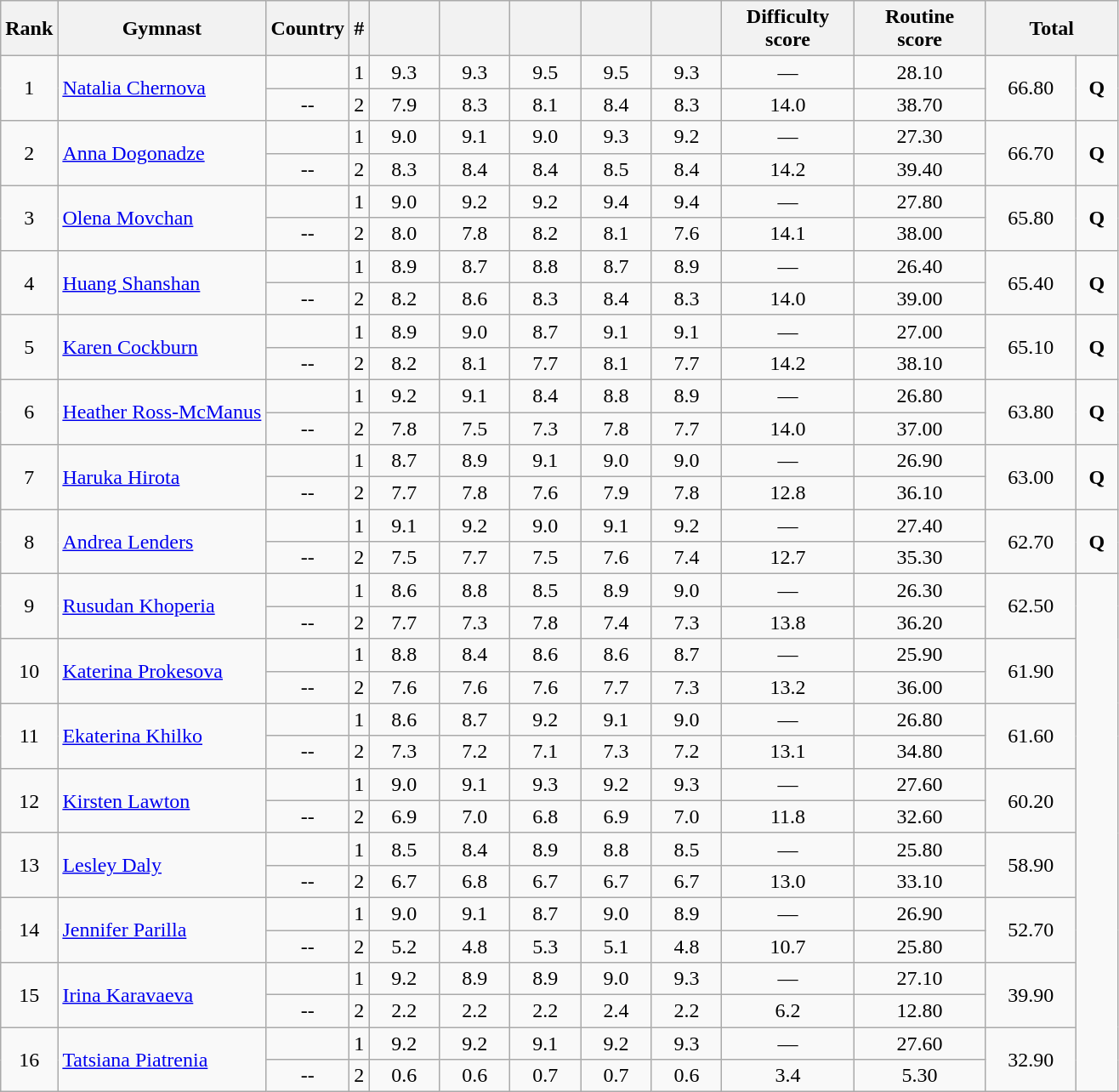<table class="wikitable sortable" style="text-align:center">
<tr>
<th>Rank</th>
<th>Gymnast</th>
<th>Country</th>
<th>#</th>
<th style="vertical-align:bottom; width:3em"></th>
<th style="vertical-align:bottom; width:3em"></th>
<th style="vertical-align:bottom; width:3em"></th>
<th style="vertical-align:bottom; width:3em"></th>
<th style="vertical-align:bottom; width:3em"></th>
<th style="width:6em">Difficulty<br>score</th>
<th style="width:6em">Routine<br>score</th>
<th style="width:6em" colspan="2">Total</th>
</tr>
<tr>
<td rowspan="2">1</td>
<td rowspan="2" align=left><a href='#'>Natalia Chernova</a></td>
<td></td>
<td>1</td>
<td>9.3</td>
<td>9.3</td>
<td>9.5</td>
<td>9.5</td>
<td>9.3</td>
<td>—</td>
<td>28.10</td>
<td rowspan=2>66.80</td>
<td rowspan=2><strong>Q</strong></td>
</tr>
<tr>
<td>--</td>
<td>2</td>
<td>7.9</td>
<td>8.3</td>
<td>8.1</td>
<td>8.4</td>
<td>8.3</td>
<td>14.0</td>
<td>38.70</td>
</tr>
<tr>
<td rowspan="2">2</td>
<td rowspan="2" align=left><a href='#'>Anna Dogonadze</a></td>
<td></td>
<td>1</td>
<td>9.0</td>
<td>9.1</td>
<td>9.0</td>
<td>9.3</td>
<td>9.2</td>
<td>—</td>
<td>27.30</td>
<td rowspan=2>66.70</td>
<td rowspan=2><strong>Q</strong></td>
</tr>
<tr>
<td>--</td>
<td>2</td>
<td>8.3</td>
<td>8.4</td>
<td>8.4</td>
<td>8.5</td>
<td>8.4</td>
<td>14.2</td>
<td>39.40</td>
</tr>
<tr>
<td rowspan="2">3</td>
<td rowspan="2" align=left><a href='#'>Olena Movchan</a></td>
<td></td>
<td>1</td>
<td>9.0</td>
<td>9.2</td>
<td>9.2</td>
<td>9.4</td>
<td>9.4</td>
<td>—</td>
<td>27.80</td>
<td rowspan=2>65.80</td>
<td rowspan=2><strong>Q</strong></td>
</tr>
<tr>
<td>--</td>
<td>2</td>
<td>8.0</td>
<td>7.8</td>
<td>8.2</td>
<td>8.1</td>
<td>7.6</td>
<td>14.1</td>
<td>38.00</td>
</tr>
<tr>
<td rowspan="2">4</td>
<td rowspan="2" align=left><a href='#'>Huang Shanshan</a></td>
<td></td>
<td>1</td>
<td>8.9</td>
<td>8.7</td>
<td>8.8</td>
<td>8.7</td>
<td>8.9</td>
<td>—</td>
<td>26.40</td>
<td rowspan=2>65.40</td>
<td rowspan=2><strong>Q</strong></td>
</tr>
<tr>
<td>--</td>
<td>2</td>
<td>8.2</td>
<td>8.6</td>
<td>8.3</td>
<td>8.4</td>
<td>8.3</td>
<td>14.0</td>
<td>39.00</td>
</tr>
<tr>
<td rowspan="2">5</td>
<td rowspan="2" align=left><a href='#'>Karen Cockburn</a></td>
<td></td>
<td>1</td>
<td>8.9</td>
<td>9.0</td>
<td>8.7</td>
<td>9.1</td>
<td>9.1</td>
<td>—</td>
<td>27.00</td>
<td rowspan=2>65.10</td>
<td rowspan=2><strong>Q</strong></td>
</tr>
<tr>
<td>--</td>
<td>2</td>
<td>8.2</td>
<td>8.1</td>
<td>7.7</td>
<td>8.1</td>
<td>7.7</td>
<td>14.2</td>
<td>38.10</td>
</tr>
<tr>
<td rowspan="2">6</td>
<td rowspan="2" align=left><a href='#'>Heather Ross-McManus</a></td>
<td></td>
<td>1</td>
<td>9.2</td>
<td>9.1</td>
<td>8.4</td>
<td>8.8</td>
<td>8.9</td>
<td>—</td>
<td>26.80</td>
<td rowspan=2>63.80</td>
<td rowspan=2><strong>Q</strong></td>
</tr>
<tr>
<td>--</td>
<td>2</td>
<td>7.8</td>
<td>7.5</td>
<td>7.3</td>
<td>7.8</td>
<td>7.7</td>
<td>14.0</td>
<td>37.00</td>
</tr>
<tr>
<td rowspan="2">7</td>
<td rowspan="2" align=left><a href='#'>Haruka Hirota</a></td>
<td></td>
<td>1</td>
<td>8.7</td>
<td>8.9</td>
<td>9.1</td>
<td>9.0</td>
<td>9.0</td>
<td>—</td>
<td>26.90</td>
<td rowspan=2>63.00</td>
<td rowspan=2><strong>Q</strong></td>
</tr>
<tr>
<td>--</td>
<td>2</td>
<td>7.7</td>
<td>7.8</td>
<td>7.6</td>
<td>7.9</td>
<td>7.8</td>
<td>12.8</td>
<td>36.10</td>
</tr>
<tr>
<td rowspan="2">8</td>
<td rowspan="2" align=left><a href='#'>Andrea Lenders</a></td>
<td></td>
<td>1</td>
<td>9.1</td>
<td>9.2</td>
<td>9.0</td>
<td>9.1</td>
<td>9.2</td>
<td>—</td>
<td>27.40</td>
<td rowspan=2>62.70</td>
<td rowspan=2><strong>Q</strong></td>
</tr>
<tr>
<td>--</td>
<td>2</td>
<td>7.5</td>
<td>7.7</td>
<td>7.5</td>
<td>7.6</td>
<td>7.4</td>
<td>12.7</td>
<td>35.30</td>
</tr>
<tr>
<td rowspan="2">9</td>
<td rowspan="2" align=left><a href='#'>Rusudan Khoperia</a></td>
<td></td>
<td>1</td>
<td>8.6</td>
<td>8.8</td>
<td>8.5</td>
<td>8.9</td>
<td>9.0</td>
<td>—</td>
<td>26.30</td>
<td rowspan=2>62.50</td>
<td rowspan=16></td>
</tr>
<tr>
<td>--</td>
<td>2</td>
<td>7.7</td>
<td>7.3</td>
<td>7.8</td>
<td>7.4</td>
<td>7.3</td>
<td>13.8</td>
<td>36.20</td>
</tr>
<tr>
<td rowspan="2">10</td>
<td rowspan="2" align=left><a href='#'>Katerina Prokesova</a></td>
<td></td>
<td>1</td>
<td>8.8</td>
<td>8.4</td>
<td>8.6</td>
<td>8.6</td>
<td>8.7</td>
<td>—</td>
<td>25.90</td>
<td rowspan="2">61.90</td>
</tr>
<tr>
<td>--</td>
<td>2</td>
<td>7.6</td>
<td>7.6</td>
<td>7.6</td>
<td>7.7</td>
<td>7.3</td>
<td>13.2</td>
<td>36.00</td>
</tr>
<tr>
<td rowspan="2">11</td>
<td rowspan="2" align=left><a href='#'>Ekaterina Khilko</a></td>
<td></td>
<td>1</td>
<td>8.6</td>
<td>8.7</td>
<td>9.2</td>
<td>9.1</td>
<td>9.0</td>
<td>—</td>
<td>26.80</td>
<td rowspan="2">61.60</td>
</tr>
<tr>
<td>--</td>
<td>2</td>
<td>7.3</td>
<td>7.2</td>
<td>7.1</td>
<td>7.3</td>
<td>7.2</td>
<td>13.1</td>
<td>34.80</td>
</tr>
<tr>
<td rowspan="2">12</td>
<td rowspan="2" align=left><a href='#'>Kirsten Lawton</a></td>
<td></td>
<td>1</td>
<td>9.0</td>
<td>9.1</td>
<td>9.3</td>
<td>9.2</td>
<td>9.3</td>
<td>—</td>
<td>27.60</td>
<td rowspan="2">60.20</td>
</tr>
<tr>
<td>--</td>
<td>2</td>
<td>6.9</td>
<td>7.0</td>
<td>6.8</td>
<td>6.9</td>
<td>7.0</td>
<td>11.8</td>
<td>32.60</td>
</tr>
<tr>
<td rowspan="2">13</td>
<td rowspan="2" align=left><a href='#'>Lesley Daly</a></td>
<td></td>
<td>1</td>
<td>8.5</td>
<td>8.4</td>
<td>8.9</td>
<td>8.8</td>
<td>8.5</td>
<td>—</td>
<td>25.80</td>
<td rowspan="2">58.90</td>
</tr>
<tr>
<td>--</td>
<td>2</td>
<td>6.7</td>
<td>6.8</td>
<td>6.7</td>
<td>6.7</td>
<td>6.7</td>
<td>13.0</td>
<td>33.10</td>
</tr>
<tr>
<td rowspan="2">14</td>
<td rowspan="2" align=left><a href='#'>Jennifer Parilla</a></td>
<td></td>
<td>1</td>
<td>9.0</td>
<td>9.1</td>
<td>8.7</td>
<td>9.0</td>
<td>8.9</td>
<td>—</td>
<td>26.90</td>
<td rowspan="2">52.70</td>
</tr>
<tr>
<td>--</td>
<td>2</td>
<td>5.2</td>
<td>4.8</td>
<td>5.3</td>
<td>5.1</td>
<td>4.8</td>
<td>10.7</td>
<td>25.80</td>
</tr>
<tr>
<td rowspan="2">15</td>
<td rowspan="2" align=left><a href='#'>Irina Karavaeva</a></td>
<td></td>
<td>1</td>
<td>9.2</td>
<td>8.9</td>
<td>8.9</td>
<td>9.0</td>
<td>9.3</td>
<td>—</td>
<td>27.10</td>
<td rowspan="2">39.90</td>
</tr>
<tr>
<td>--</td>
<td>2</td>
<td>2.2</td>
<td>2.2</td>
<td>2.2</td>
<td>2.4</td>
<td>2.2</td>
<td>6.2</td>
<td>12.80</td>
</tr>
<tr>
<td rowspan="2">16</td>
<td rowspan="2" align=left><a href='#'>Tatsiana Piatrenia</a></td>
<td></td>
<td>1</td>
<td>9.2</td>
<td>9.2</td>
<td>9.1</td>
<td>9.2</td>
<td>9.3</td>
<td>—</td>
<td>27.60</td>
<td rowspan="2">32.90</td>
</tr>
<tr>
<td>--</td>
<td>2</td>
<td>0.6</td>
<td>0.6</td>
<td>0.7</td>
<td>0.7</td>
<td>0.6</td>
<td>3.4</td>
<td>5.30</td>
</tr>
</table>
